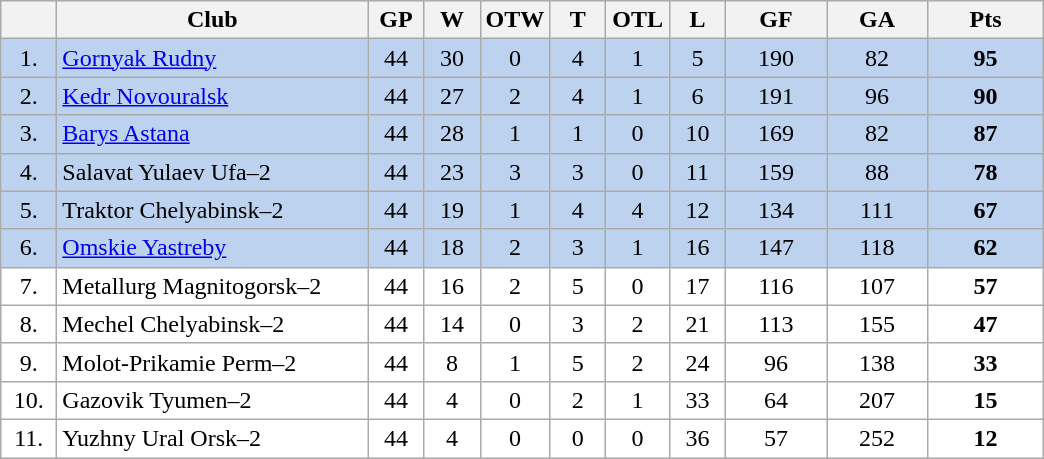<table class="wikitable">
<tr>
<th width="30"></th>
<th width="200">Club</th>
<th width="30">GP</th>
<th width="30">W</th>
<th width="35">OTW</th>
<th width="30">T</th>
<th width="35">OTL</th>
<th width="30">L</th>
<th width="60">GF</th>
<th width="60">GA</th>
<th width="70">Pts</th>
</tr>
<tr bgcolor="#BCD2EE" align="center">
<td>1.</td>
<td align="left"><a href='#'>Gornyak Rudny</a></td>
<td>44</td>
<td>30</td>
<td>0</td>
<td>4</td>
<td>1</td>
<td>5</td>
<td>190</td>
<td>82</td>
<td><strong>95</strong></td>
</tr>
<tr bgcolor="#BCD2EE" align="center">
<td>2.</td>
<td align="left"><a href='#'>Kedr Novouralsk</a></td>
<td>44</td>
<td>27</td>
<td>2</td>
<td>4</td>
<td>1</td>
<td>6</td>
<td>191</td>
<td>96</td>
<td><strong>90</strong></td>
</tr>
<tr bgcolor="#BCD2EE" align="center">
<td>3.</td>
<td align="left"><a href='#'>Barys Astana</a></td>
<td>44</td>
<td>28</td>
<td>1</td>
<td>1</td>
<td>0</td>
<td>10</td>
<td>169</td>
<td>82</td>
<td><strong>87</strong></td>
</tr>
<tr bgcolor="#BCD2EE" align="center">
<td>4.</td>
<td align="left">Salavat Yulaev Ufa–2</td>
<td>44</td>
<td>23</td>
<td>3</td>
<td>3</td>
<td>0</td>
<td>11</td>
<td>159</td>
<td>88</td>
<td><strong>78</strong></td>
</tr>
<tr bgcolor="#BCD2EE" align="center">
<td>5.</td>
<td align="left">Traktor Chelyabinsk–2</td>
<td>44</td>
<td>19</td>
<td>1</td>
<td>4</td>
<td>4</td>
<td>12</td>
<td>134</td>
<td>111</td>
<td><strong>67</strong></td>
</tr>
<tr bgcolor="#BCD2EE" align="center">
<td>6.</td>
<td align="left"><a href='#'>Omskie Yastreby</a></td>
<td>44</td>
<td>18</td>
<td>2</td>
<td>3</td>
<td>1</td>
<td>16</td>
<td>147</td>
<td>118</td>
<td><strong>62</strong></td>
</tr>
<tr bgcolor="#FFFFFF" align="center">
<td>7.</td>
<td align="left">Metallurg Magnitogorsk–2</td>
<td>44</td>
<td>16</td>
<td>2</td>
<td>5</td>
<td>0</td>
<td>17</td>
<td>116</td>
<td>107</td>
<td><strong>57</strong></td>
</tr>
<tr bgcolor="#FFFFFF" align="center">
<td>8.</td>
<td align="left">Mechel Chelyabinsk–2</td>
<td>44</td>
<td>14</td>
<td>0</td>
<td>3</td>
<td>2</td>
<td>21</td>
<td>113</td>
<td>155</td>
<td><strong>47</strong></td>
</tr>
<tr bgcolor="#FFFFFF" align="center">
<td>9.</td>
<td align="left">Molot-Prikamie Perm–2</td>
<td>44</td>
<td>8</td>
<td>1</td>
<td>5</td>
<td>2</td>
<td>24</td>
<td>96</td>
<td>138</td>
<td><strong>33</strong></td>
</tr>
<tr bgcolor="#FFFFFF" align="center">
<td>10.</td>
<td align="left">Gazovik Tyumen–2</td>
<td>44</td>
<td>4</td>
<td>0</td>
<td>2</td>
<td>1</td>
<td>33</td>
<td>64</td>
<td>207</td>
<td><strong>15</strong></td>
</tr>
<tr bgcolor="#FFFFFF" align="center">
<td>11.</td>
<td align="left">Yuzhny Ural Orsk–2</td>
<td>44</td>
<td>4</td>
<td>0</td>
<td>0</td>
<td>0</td>
<td>36</td>
<td>57</td>
<td>252</td>
<td><strong>12</strong></td>
</tr>
</table>
